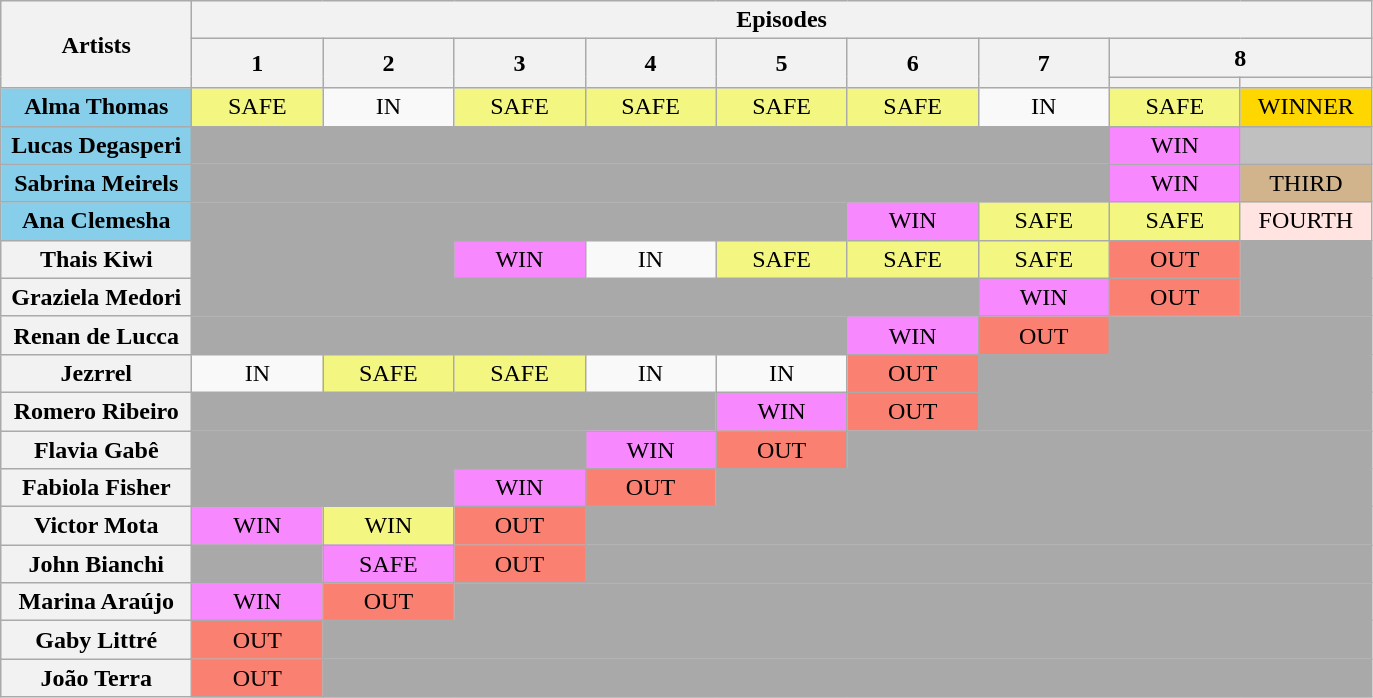<table class="wikitable" style="text-align:center;">
<tr>
<th rowspan=03 width=120>Artists</th>
<th colspan=12>Episodes</th>
</tr>
<tr>
<th rowspan=2 width=80>1</th>
<th rowspan=2 width=80>2</th>
<th rowspan=2 width=80>3</th>
<th rowspan=2 width=80>4</th>
<th rowspan=2 width=80>5</th>
<th rowspan=2 width=80>6</th>
<th rowspan=2 width=80>7</th>
<th colspan=2>8</th>
</tr>
<tr>
<th width=80></th>
<th width=80></th>
</tr>
<tr>
<td bgcolor=87CEEB><strong>Alma Thomas</strong></td>
<td bgcolor=F3F781>SAFE</td>
<td>IN</td>
<td bgcolor=F3F781>SAFE</td>
<td bgcolor=F3F781>SAFE</td>
<td bgcolor=F3F781>SAFE</td>
<td bgcolor=F3F781>SAFE</td>
<td>IN</td>
<td bgcolor=F3F781>SAFE</td>
<td bgcolor=FFD700>WINNER</td>
</tr>
<tr>
<td bgcolor=87CEEB><strong>Lucas Degasperi</strong></td>
<td bgcolor=A9A9A9 colspan=7></td>
<td bgcolor=F888FD>WIN</td>
<td bgcolor=C0C0C0></td>
</tr>
<tr>
<td bgcolor=87CEEB><strong>Sabrina Meirels</strong></td>
<td bgcolor=A9A9A9 colspan=7></td>
<td bgcolor=F888FD>WIN</td>
<td bgcolor=D2B48C>THIRD</td>
</tr>
<tr>
<td bgcolor=87CEEB><strong>Ana Clemesha</strong></td>
<td bgcolor=A9A9A9 colspan=5></td>
<td bgcolor=F888FD>WIN</td>
<td bgcolor=F3F781>SAFE</td>
<td bgcolor=F3F781>SAFE</td>
<td bgcolor=FFE4E1>FOURTH</td>
</tr>
<tr>
<th>Thais Kiwi</th>
<td bgcolor=A9A9A9 colspan=2></td>
<td bgcolor=F888FD>WIN</td>
<td>IN</td>
<td bgcolor=F3F781>SAFE</td>
<td bgcolor=F3F781>SAFE</td>
<td bgcolor=F3F781>SAFE</td>
<td bgcolor=FA8072>OUT</td>
<td bgcolor=A9A9A9></td>
</tr>
<tr>
<th>Graziela Medori</th>
<td bgcolor=A9A9A9 colspan=6></td>
<td bgcolor=F888FD>WIN</td>
<td bgcolor=FA8072>OUT</td>
<td bgcolor=A9A9A9></td>
</tr>
<tr>
<th>Renan de Lucca</th>
<td bgcolor=A9A9A9 colspan=5></td>
<td bgcolor=F888FD>WIN</td>
<td bgcolor=FA8072>OUT</td>
<td bgcolor=A9A9A9 colspan=2></td>
</tr>
<tr>
<th>Jezrrel</th>
<td>IN</td>
<td bgcolor=F3F781>SAFE</td>
<td bgcolor=F3F781>SAFE</td>
<td>IN</td>
<td>IN</td>
<td bgcolor=FA8072>OUT</td>
<td bgcolor=A9A9A9 colspan=3></td>
</tr>
<tr>
<th>Romero Ribeiro</th>
<td bgcolor=A9A9A9 colspan=4></td>
<td bgcolor=F888FD>WIN</td>
<td bgcolor=FA8072>OUT</td>
<td bgcolor=A9A9A9 colspan=3></td>
</tr>
<tr>
<th>Flavia Gabê</th>
<td bgcolor=A9A9A9 colspan=3></td>
<td bgcolor=F888FD>WIN</td>
<td bgcolor=FA8072>OUT</td>
<td bgcolor=A9A9A9 colspan=4></td>
</tr>
<tr>
<th>Fabiola Fisher</th>
<td bgcolor=A9A9A9 colspan=2></td>
<td bgcolor=F888FD>WIN</td>
<td bgcolor=FA8072>OUT</td>
<td bgcolor=A9A9A9 colspan=5></td>
</tr>
<tr>
<th>Victor Mota</th>
<td bgcolor=F888FD>WIN</td>
<td bgcolor=F3F781>WIN</td>
<td bgcolor=FA8072>OUT</td>
<td bgcolor=A9A9A9 colspan=6></td>
</tr>
<tr>
<th>John Bianchi</th>
<td bgcolor=A9A9A9></td>
<td bgcolor=F888FD>SAFE</td>
<td bgcolor=FA8072>OUT</td>
<td bgcolor=A9A9A9 colspan=6></td>
</tr>
<tr>
<th>Marina Araújo</th>
<td bgcolor=F888FD>WIN</td>
<td bgcolor=FA8072>OUT</td>
<td bgcolor=A9A9A9 colspan=7></td>
</tr>
<tr>
<th>Gaby Littré</th>
<td bgcolor=FA8072>OUT</td>
<td bgcolor=A9A9A9 colspan=8></td>
</tr>
<tr>
<th>João Terra</th>
<td bgcolor=FA8072>OUT</td>
<td bgcolor=A9A9A9 colspan=8></td>
</tr>
</table>
